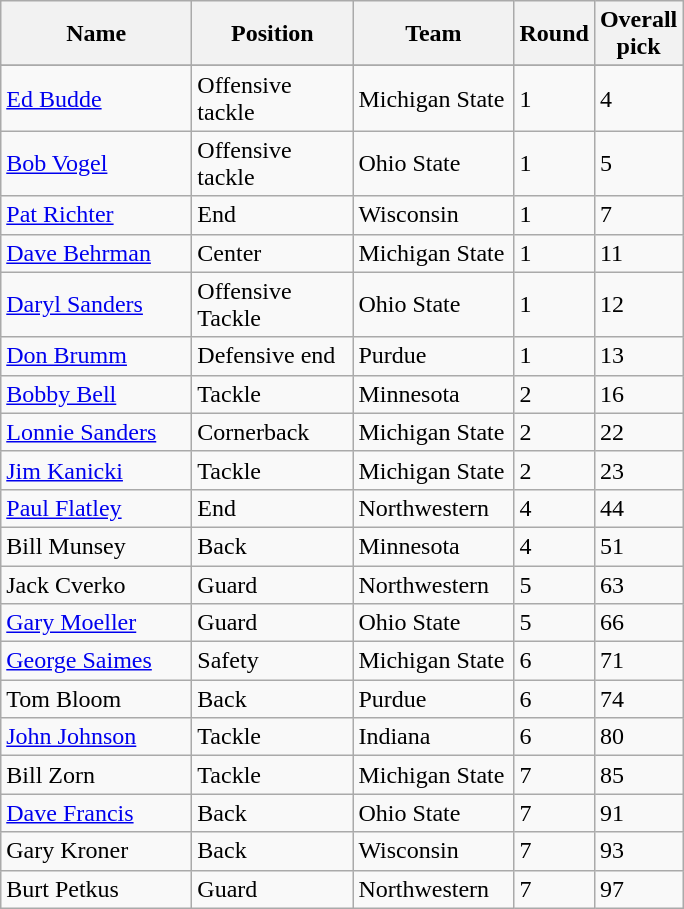<table class="sortable wikitable">
<tr>
<th width="120">Name</th>
<th width="100">Position</th>
<th width="100">Team</th>
<th width="25">Round</th>
<th width="25">Overall pick</th>
</tr>
<tr align="left" bgcolor="">
</tr>
<tr>
<td><a href='#'>Ed Budde</a></td>
<td>Offensive tackle</td>
<td>Michigan State</td>
<td>1</td>
<td>4</td>
</tr>
<tr>
<td><a href='#'>Bob Vogel</a></td>
<td>Offensive tackle</td>
<td>Ohio State</td>
<td>1</td>
<td>5</td>
</tr>
<tr>
<td><a href='#'>Pat Richter</a></td>
<td>End</td>
<td>Wisconsin</td>
<td>1</td>
<td>7</td>
</tr>
<tr>
<td><a href='#'>Dave Behrman</a></td>
<td>Center</td>
<td>Michigan State</td>
<td>1</td>
<td>11</td>
</tr>
<tr>
<td><a href='#'>Daryl Sanders</a></td>
<td>Offensive Tackle</td>
<td>Ohio State</td>
<td>1</td>
<td>12</td>
</tr>
<tr>
<td><a href='#'>Don Brumm</a></td>
<td>Defensive end</td>
<td>Purdue</td>
<td>1</td>
<td>13</td>
</tr>
<tr>
<td><a href='#'>Bobby Bell</a></td>
<td>Tackle</td>
<td>Minnesota</td>
<td>2</td>
<td>16</td>
</tr>
<tr>
<td><a href='#'>Lonnie Sanders</a></td>
<td>Cornerback</td>
<td>Michigan State</td>
<td>2</td>
<td>22</td>
</tr>
<tr>
<td><a href='#'>Jim Kanicki</a></td>
<td>Tackle</td>
<td>Michigan State</td>
<td>2</td>
<td>23</td>
</tr>
<tr>
<td><a href='#'>Paul Flatley</a></td>
<td>End</td>
<td>Northwestern</td>
<td>4</td>
<td>44</td>
</tr>
<tr>
<td>Bill Munsey</td>
<td>Back</td>
<td>Minnesota</td>
<td>4</td>
<td>51</td>
</tr>
<tr>
<td>Jack Cverko</td>
<td>Guard</td>
<td>Northwestern</td>
<td>5</td>
<td>63</td>
</tr>
<tr>
<td><a href='#'>Gary Moeller</a></td>
<td>Guard</td>
<td>Ohio State</td>
<td>5</td>
<td>66</td>
</tr>
<tr>
<td><a href='#'>George Saimes</a></td>
<td>Safety</td>
<td>Michigan State</td>
<td>6</td>
<td>71</td>
</tr>
<tr>
<td>Tom Bloom</td>
<td>Back</td>
<td>Purdue</td>
<td>6</td>
<td>74</td>
</tr>
<tr>
<td><a href='#'>John Johnson</a></td>
<td>Tackle</td>
<td>Indiana</td>
<td>6</td>
<td>80</td>
</tr>
<tr>
<td>Bill Zorn</td>
<td>Tackle</td>
<td>Michigan State</td>
<td>7</td>
<td>85</td>
</tr>
<tr>
<td><a href='#'>Dave Francis</a></td>
<td>Back</td>
<td>Ohio State</td>
<td>7</td>
<td>91</td>
</tr>
<tr>
<td>Gary Kroner</td>
<td>Back</td>
<td>Wisconsin</td>
<td>7</td>
<td>93</td>
</tr>
<tr>
<td>Burt Petkus</td>
<td>Guard</td>
<td>Northwestern</td>
<td>7</td>
<td>97</td>
</tr>
</table>
